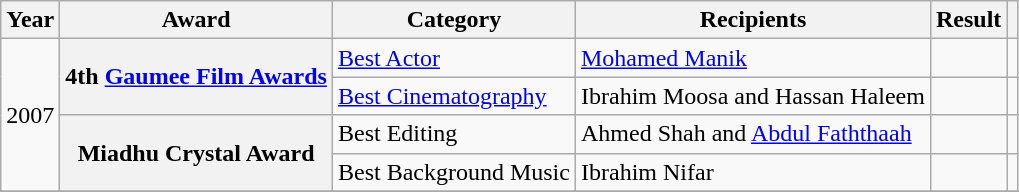<table class="wikitable plainrowheaders sortable">
<tr>
<th scope="col">Year</th>
<th scope="col">Award</th>
<th scope="col">Category</th>
<th scope="col">Recipients</th>
<th scope="col">Result</th>
<th scope="col" class="unsortable"></th>
</tr>
<tr>
<td rowspan="4">2007</td>
<th scope="row" rowspan="2">4th <a href='#'>Gaumee Film Awards</a></th>
<td><a href='#'>Best Actor</a></td>
<td><a href='#'>Mohamed Manik</a></td>
<td></td>
<td style="text-align:center;"></td>
</tr>
<tr>
<td><a href='#'>Best Cinematography</a></td>
<td>Ibrahim Moosa and Hassan Haleem</td>
<td></td>
<td style="text-align:center;"></td>
</tr>
<tr>
<th scope="row" rowspan="2">Miadhu Crystal Award</th>
<td>Best Editing</td>
<td>Ahmed Shah and <a href='#'>Abdul Faththaah</a></td>
<td></td>
<td style="text-align:center;"></td>
</tr>
<tr>
<td>Best Background Music</td>
<td>Ibrahim Nifar</td>
<td></td>
<td style="text-align:center;"></td>
</tr>
<tr>
</tr>
</table>
